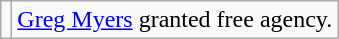<table class="wikitable">
<tr>
<td></td>
<td><a href='#'>Greg Myers</a> granted free agency.</td>
</tr>
</table>
